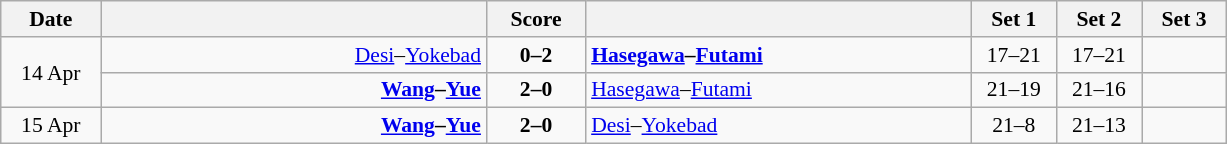<table class="wikitable" style="text-align: center; font-size:90% ">
<tr>
<th width="60">Date</th>
<th align="right" width="250"></th>
<th width="60">Score</th>
<th align="left" width="250"></th>
<th width="50">Set 1</th>
<th width="50">Set 2</th>
<th width="50">Set 3</th>
</tr>
<tr>
<td rowspan=2>14 Apr</td>
<td align=right><a href='#'>Desi</a>–<a href='#'>Yokebad</a> </td>
<td align=center><strong>0–2</strong></td>
<td align=left><strong> <a href='#'>Hasegawa</a>–<a href='#'>Futami</a></strong></td>
<td>17–21</td>
<td>17–21</td>
<td></td>
</tr>
<tr>
<td align=right><strong><a href='#'>Wang</a>–<a href='#'>Yue</a> </strong></td>
<td align=center><strong>2–0</strong></td>
<td align=left> <a href='#'>Hasegawa</a>–<a href='#'>Futami</a></td>
<td>21–19</td>
<td>21–16</td>
<td></td>
</tr>
<tr>
<td>15 Apr</td>
<td align=right><strong><a href='#'>Wang</a>–<a href='#'>Yue</a> </strong></td>
<td align=center><strong>2–0</strong></td>
<td align=left> <a href='#'>Desi</a>–<a href='#'>Yokebad</a></td>
<td>21–8</td>
<td>21–13</td>
<td></td>
</tr>
</table>
